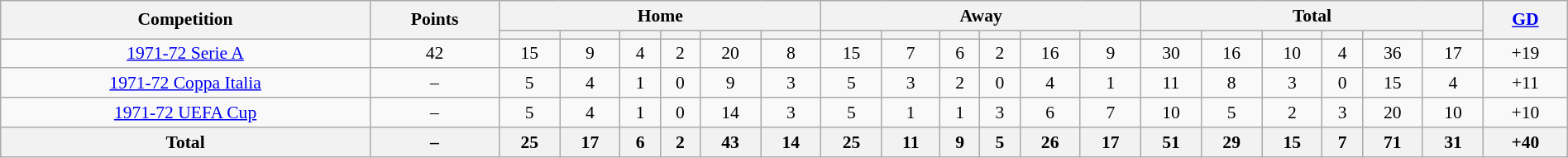<table class="wikitable" style="font-size:90%;width:100%;margin:auto;clear:both;text-align:center;">
<tr>
<th rowspan="2">Competition</th>
<th rowspan="2">Points</th>
<th colspan="6">Home</th>
<th colspan="6">Away</th>
<th colspan="6">Total</th>
<th rowspan="2"><a href='#'>GD</a></th>
</tr>
<tr>
<th></th>
<th></th>
<th></th>
<th></th>
<th></th>
<th></th>
<th></th>
<th></th>
<th></th>
<th></th>
<th></th>
<th></th>
<th></th>
<th></th>
<th></th>
<th></th>
<th></th>
<th></th>
</tr>
<tr>
<td><a href='#'>1971-72 Serie A</a></td>
<td>42</td>
<td>15</td>
<td>9</td>
<td>4</td>
<td>2</td>
<td>20</td>
<td>8</td>
<td>15</td>
<td>7</td>
<td>6</td>
<td>2</td>
<td>16</td>
<td>9</td>
<td>30</td>
<td>16</td>
<td>10</td>
<td>4</td>
<td>36</td>
<td>17</td>
<td>+19</td>
</tr>
<tr>
<td><a href='#'>1971-72 Coppa Italia</a></td>
<td>–</td>
<td>5</td>
<td>4</td>
<td>1</td>
<td>0</td>
<td>9</td>
<td>3</td>
<td>5</td>
<td>3</td>
<td>2</td>
<td>0</td>
<td>4</td>
<td>1</td>
<td>11</td>
<td>8</td>
<td>3</td>
<td>0</td>
<td>15</td>
<td>4</td>
<td>+11</td>
</tr>
<tr>
<td><a href='#'>1971-72 UEFA Cup</a></td>
<td>–</td>
<td>5</td>
<td>4</td>
<td>1</td>
<td>0</td>
<td>14</td>
<td>3</td>
<td>5</td>
<td>1</td>
<td>1</td>
<td>3</td>
<td>6</td>
<td>7</td>
<td>10</td>
<td>5</td>
<td>2</td>
<td>3</td>
<td>20</td>
<td>10</td>
<td>+10</td>
</tr>
<tr>
<th>Total</th>
<th>–</th>
<th>25</th>
<th>17</th>
<th>6</th>
<th>2</th>
<th>43</th>
<th>14</th>
<th>25</th>
<th>11</th>
<th>9</th>
<th>5</th>
<th>26</th>
<th>17</th>
<th>51</th>
<th>29</th>
<th>15</th>
<th>7</th>
<th>71</th>
<th>31</th>
<th>+40</th>
</tr>
</table>
